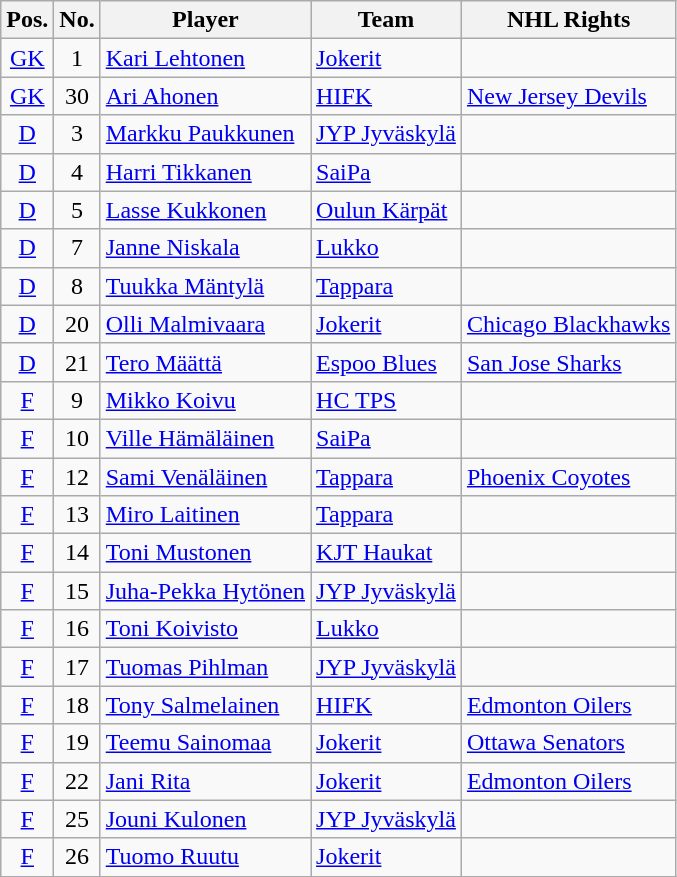<table class="wikitable sortable">
<tr>
<th>Pos.</th>
<th>No.</th>
<th>Player</th>
<th>Team</th>
<th>NHL Rights</th>
</tr>
<tr>
<td style="text-align:center;"><a href='#'>GK</a></td>
<td style="text-align:center;">1</td>
<td><a href='#'>Kari Lehtonen</a></td>
<td> <a href='#'>Jokerit</a></td>
<td></td>
</tr>
<tr>
<td style="text-align:center;"><a href='#'>GK</a></td>
<td style="text-align:center;">30</td>
<td><a href='#'>Ari Ahonen</a></td>
<td> <a href='#'>HIFK</a></td>
<td><a href='#'>New Jersey Devils</a></td>
</tr>
<tr>
<td style="text-align:center;"><a href='#'>D</a></td>
<td style="text-align:center;">3</td>
<td><a href='#'>Markku Paukkunen</a></td>
<td> <a href='#'>JYP Jyväskylä</a></td>
<td></td>
</tr>
<tr>
<td style="text-align:center;"><a href='#'>D</a></td>
<td style="text-align:center;">4</td>
<td><a href='#'>Harri Tikkanen</a></td>
<td> <a href='#'>SaiPa</a></td>
<td></td>
</tr>
<tr>
<td style="text-align:center;"><a href='#'>D</a></td>
<td style="text-align:center;">5</td>
<td><a href='#'>Lasse Kukkonen</a></td>
<td> <a href='#'>Oulun Kärpät</a></td>
<td></td>
</tr>
<tr>
<td style="text-align:center;"><a href='#'>D</a></td>
<td style="text-align:center;">7</td>
<td><a href='#'>Janne Niskala</a></td>
<td> <a href='#'>Lukko</a></td>
<td></td>
</tr>
<tr>
<td style="text-align:center;"><a href='#'>D</a></td>
<td style="text-align:center;">8</td>
<td><a href='#'>Tuukka Mäntylä</a></td>
<td> <a href='#'>Tappara</a></td>
<td></td>
</tr>
<tr>
<td style="text-align:center;"><a href='#'>D</a></td>
<td style="text-align:center;">20</td>
<td><a href='#'>Olli Malmivaara</a></td>
<td> <a href='#'>Jokerit</a></td>
<td><a href='#'>Chicago Blackhawks</a></td>
</tr>
<tr>
<td style="text-align:center;"><a href='#'>D</a></td>
<td style="text-align:center;">21</td>
<td><a href='#'>Tero Määttä</a></td>
<td> <a href='#'>Espoo Blues</a></td>
<td><a href='#'>San Jose Sharks</a></td>
</tr>
<tr>
<td style="text-align:center;"><a href='#'>F</a></td>
<td style="text-align:center;">9</td>
<td><a href='#'>Mikko Koivu</a></td>
<td> <a href='#'>HC TPS</a></td>
<td></td>
</tr>
<tr>
<td style="text-align:center;"><a href='#'>F</a></td>
<td style="text-align:center;">10</td>
<td><a href='#'>Ville Hämäläinen</a></td>
<td> <a href='#'>SaiPa</a></td>
<td></td>
</tr>
<tr>
<td style="text-align:center;"><a href='#'>F</a></td>
<td style="text-align:center;">12</td>
<td><a href='#'>Sami Venäläinen</a></td>
<td> <a href='#'>Tappara</a></td>
<td><a href='#'>Phoenix Coyotes</a></td>
</tr>
<tr>
<td style="text-align:center;"><a href='#'>F</a></td>
<td style="text-align:center;">13</td>
<td><a href='#'>Miro Laitinen</a></td>
<td> <a href='#'>Tappara</a></td>
<td></td>
</tr>
<tr>
<td style="text-align:center;"><a href='#'>F</a></td>
<td style="text-align:center;">14</td>
<td><a href='#'>Toni Mustonen</a></td>
<td> <a href='#'>KJT Haukat</a></td>
<td></td>
</tr>
<tr>
<td style="text-align:center;"><a href='#'>F</a></td>
<td style="text-align:center;">15</td>
<td><a href='#'>Juha-Pekka Hytönen</a></td>
<td> <a href='#'>JYP Jyväskylä</a></td>
<td></td>
</tr>
<tr>
<td style="text-align:center;"><a href='#'>F</a></td>
<td style="text-align:center;">16</td>
<td><a href='#'>Toni Koivisto</a></td>
<td> <a href='#'>Lukko</a></td>
<td></td>
</tr>
<tr>
<td style="text-align:center;"><a href='#'>F</a></td>
<td style="text-align:center;">17</td>
<td><a href='#'>Tuomas Pihlman</a></td>
<td> <a href='#'>JYP Jyväskylä</a></td>
<td></td>
</tr>
<tr>
<td style="text-align:center;"><a href='#'>F</a></td>
<td style="text-align:center;">18</td>
<td><a href='#'>Tony Salmelainen</a></td>
<td> <a href='#'>HIFK</a></td>
<td><a href='#'>Edmonton Oilers</a></td>
</tr>
<tr>
<td style="text-align:center;"><a href='#'>F</a></td>
<td style="text-align:center;">19</td>
<td><a href='#'>Teemu Sainomaa</a></td>
<td> <a href='#'>Jokerit</a></td>
<td><a href='#'>Ottawa Senators</a></td>
</tr>
<tr>
<td style="text-align:center;"><a href='#'>F</a></td>
<td style="text-align:center;">22</td>
<td><a href='#'>Jani Rita</a></td>
<td> <a href='#'>Jokerit</a></td>
<td><a href='#'>Edmonton Oilers</a></td>
</tr>
<tr>
<td style="text-align:center;"><a href='#'>F</a></td>
<td style="text-align:center;">25</td>
<td><a href='#'>Jouni Kulonen</a></td>
<td> <a href='#'>JYP Jyväskylä</a></td>
<td></td>
</tr>
<tr>
<td style="text-align:center;"><a href='#'>F</a></td>
<td style="text-align:center;">26</td>
<td><a href='#'>Tuomo Ruutu</a></td>
<td> <a href='#'>Jokerit</a></td>
<td></td>
</tr>
<tr>
</tr>
</table>
